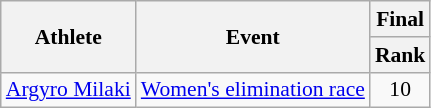<table class="wikitable" style="font-size:90%">
<tr>
<th rowspan=2>Athlete</th>
<th rowspan=2>Event</th>
<th>Final</th>
</tr>
<tr>
<th>Rank</th>
</tr>
<tr align=center>
<td align=left><a href='#'>Argyro Milaki</a></td>
<td align=left><a href='#'>Women's elimination race</a></td>
<td>10</td>
</tr>
</table>
